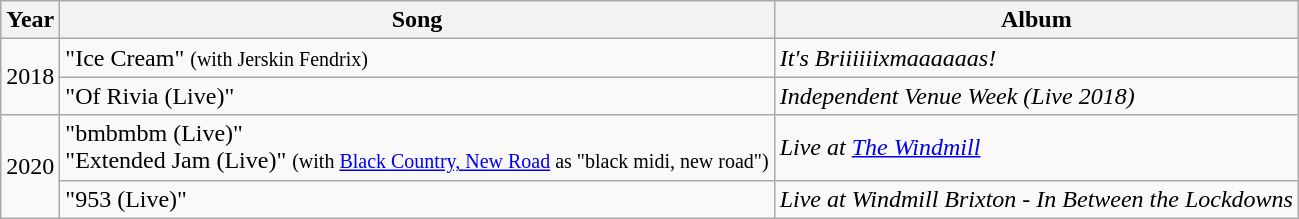<table class="wikitable">
<tr>
<th>Year</th>
<th>Song</th>
<th>Album</th>
</tr>
<tr>
<td rowspan="2">2018</td>
<td>"Ice Cream" <small>(with Jerskin Fendrix)</small></td>
<td><em>It's Briiiiiixmaaaaaas!</em></td>
</tr>
<tr>
<td>"Of Rivia (Live)"</td>
<td><em>Independent Venue Week (Live 2018)</em></td>
</tr>
<tr>
<td rowspan="2">2020</td>
<td>"bmbmbm (Live)"<br>"Extended Jam (Live)" <small>(with <a href='#'>Black Country, New Road</a> as "black midi, new road")</small></td>
<td><em>Live at <a href='#'>The Windmill</a></em></td>
</tr>
<tr>
<td>"953 (Live)"</td>
<td><em>Live at Windmill Brixton - In Between the Lockdowns</em></td>
</tr>
</table>
